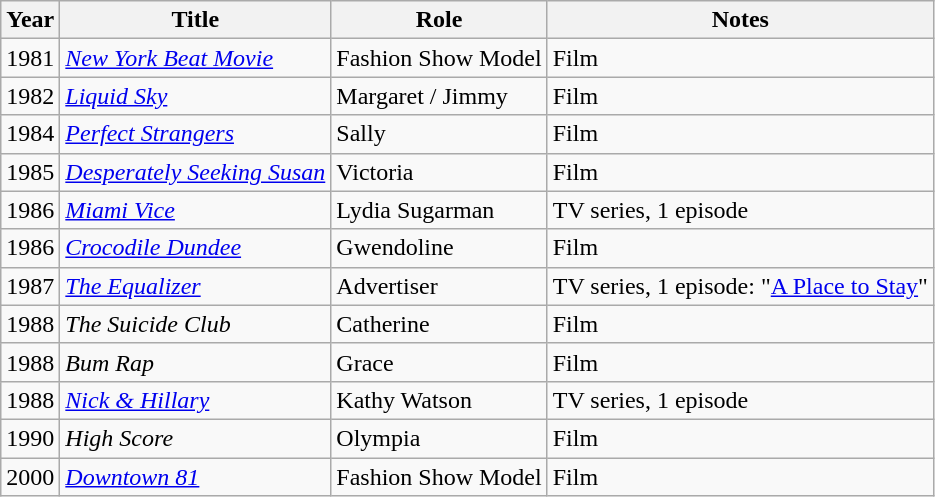<table class="wikitable sortable">
<tr>
<th>Year</th>
<th>Title</th>
<th>Role</th>
<th>Notes</th>
</tr>
<tr>
<td>1981</td>
<td><em><a href='#'>New York Beat Movie</a></em></td>
<td>Fashion Show Model</td>
<td>Film</td>
</tr>
<tr>
<td>1982</td>
<td><em><a href='#'>Liquid Sky</a></em></td>
<td>Margaret / Jimmy</td>
<td>Film</td>
</tr>
<tr>
<td>1984</td>
<td><em><a href='#'>Perfect Strangers</a></em></td>
<td>Sally</td>
<td>Film</td>
</tr>
<tr>
<td>1985</td>
<td><em><a href='#'>Desperately Seeking Susan</a></em></td>
<td>Victoria</td>
<td>Film</td>
</tr>
<tr>
<td>1986</td>
<td><em><a href='#'>Miami Vice</a></em></td>
<td>Lydia Sugarman</td>
<td>TV series, 1 episode</td>
</tr>
<tr>
<td>1986</td>
<td><em><a href='#'>Crocodile Dundee</a></em></td>
<td>Gwendoline</td>
<td>Film</td>
</tr>
<tr>
<td>1987</td>
<td><em><a href='#'>The Equalizer</a></em></td>
<td>Advertiser</td>
<td>TV series, 1 episode: "<a href='#'>A Place to Stay</a>"</td>
</tr>
<tr>
<td>1988</td>
<td><em>The Suicide Club</em></td>
<td>Catherine</td>
<td>Film</td>
</tr>
<tr>
<td>1988</td>
<td><em>Bum Rap</em></td>
<td>Grace</td>
<td>Film</td>
</tr>
<tr>
<td>1988</td>
<td><em><a href='#'>Nick & Hillary</a></em></td>
<td>Kathy Watson</td>
<td>TV series, 1 episode</td>
</tr>
<tr>
<td>1990</td>
<td><em>High Score</em></td>
<td>Olympia</td>
<td>Film</td>
</tr>
<tr>
<td>2000</td>
<td><em><a href='#'>Downtown 81</a></em></td>
<td>Fashion Show Model</td>
<td>Film</td>
</tr>
</table>
